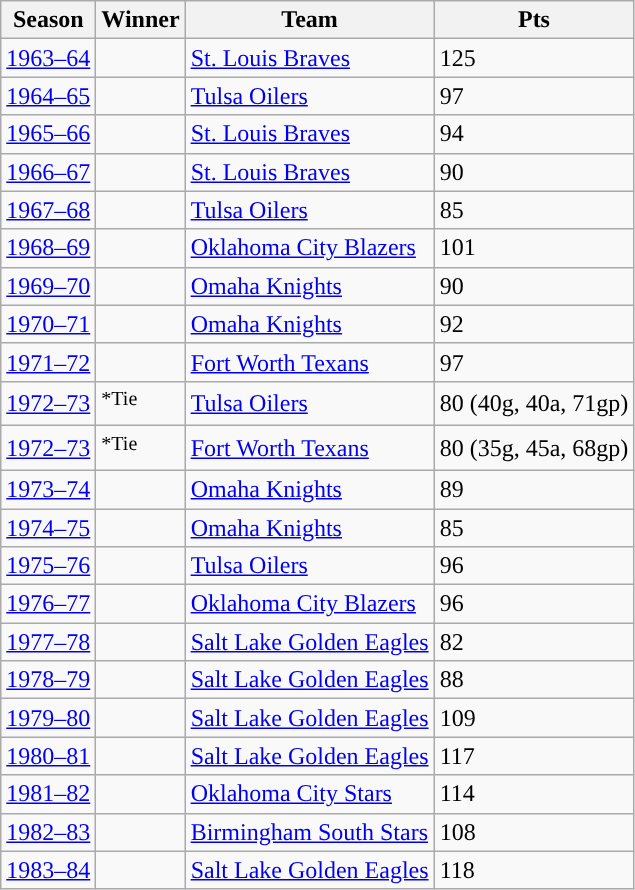<table class="wikitable sortable" style="width=60%">
<tr>
<th>Season</th>
<th>Winner</th>
<th>Team</th>
<th>Pts</th>
</tr>
<tr>
<td><a href='#'>1963–64</a></td>
<td></td>
<td><a href='#'>St. Louis Braves</a></td>
<td>125</td>
</tr>
<tr>
<td><a href='#'>1964–65</a></td>
<td></td>
<td><a href='#'>Tulsa Oilers</a></td>
<td>97</td>
</tr>
<tr>
<td><a href='#'>1965–66</a></td>
<td></td>
<td><a href='#'>St. Louis Braves</a></td>
<td>94</td>
</tr>
<tr>
<td><a href='#'>1966–67</a></td>
<td></td>
<td><a href='#'>St. Louis Braves</a></td>
<td>90</td>
</tr>
<tr>
<td><a href='#'>1967–68</a></td>
<td></td>
<td><a href='#'>Tulsa Oilers</a></td>
<td>85</td>
</tr>
<tr>
<td><a href='#'>1968–69</a></td>
<td></td>
<td><a href='#'>Oklahoma City Blazers</a></td>
<td>101</td>
</tr>
<tr>
<td><a href='#'>1969–70</a></td>
<td></td>
<td><a href='#'>Omaha Knights</a></td>
<td>90</td>
</tr>
<tr>
<td><a href='#'>1970–71</a></td>
<td></td>
<td><a href='#'>Omaha Knights</a></td>
<td>92</td>
</tr>
<tr>
<td><a href='#'>1971–72</a></td>
<td></td>
<td><a href='#'>Fort Worth Texans</a></td>
<td>97</td>
</tr>
<tr>
<td><a href='#'>1972–73</a></td>
<td><sup>*Tie</sup></td>
<td><a href='#'>Tulsa Oilers</a></td>
<td>80 (40g, 40a, 71gp)</td>
</tr>
<tr>
<td><a href='#'>1972–73</a></td>
<td><sup>*Tie</sup></td>
<td><a href='#'>Fort Worth Texans</a></td>
<td>80 (35g, 45a, 68gp)</td>
</tr>
<tr>
<td><a href='#'>1973–74</a></td>
<td></td>
<td><a href='#'>Omaha Knights</a></td>
<td>89</td>
</tr>
<tr>
<td><a href='#'>1974–75</a></td>
<td></td>
<td><a href='#'>Omaha Knights</a></td>
<td>85</td>
</tr>
<tr>
<td><a href='#'>1975–76</a></td>
<td></td>
<td><a href='#'>Tulsa Oilers</a></td>
<td>96</td>
</tr>
<tr>
<td><a href='#'>1976–77</a></td>
<td></td>
<td><a href='#'>Oklahoma City Blazers</a></td>
<td>96</td>
</tr>
<tr>
<td><a href='#'>1977–78</a></td>
<td></td>
<td><a href='#'>Salt Lake Golden Eagles</a></td>
<td>82</td>
</tr>
<tr>
<td><a href='#'>1978–79</a></td>
<td></td>
<td><a href='#'>Salt Lake Golden Eagles</a></td>
<td>88</td>
</tr>
<tr>
<td><a href='#'>1979–80</a></td>
<td></td>
<td><a href='#'>Salt Lake Golden Eagles</a></td>
<td>109</td>
</tr>
<tr>
<td><a href='#'>1980–81</a></td>
<td></td>
<td><a href='#'>Salt Lake Golden Eagles</a></td>
<td>117</td>
</tr>
<tr>
<td><a href='#'>1981–82</a></td>
<td></td>
<td><a href='#'>Oklahoma City Stars</a></td>
<td>114</td>
</tr>
<tr>
<td><a href='#'>1982–83</a></td>
<td></td>
<td><a href='#'>Birmingham South Stars</a></td>
<td>108</td>
</tr>
<tr>
<td><a href='#'>1983–84</a></td>
<td></td>
<td><a href='#'>Salt Lake Golden Eagles</a></td>
<td>118</td>
</tr>
</table>
